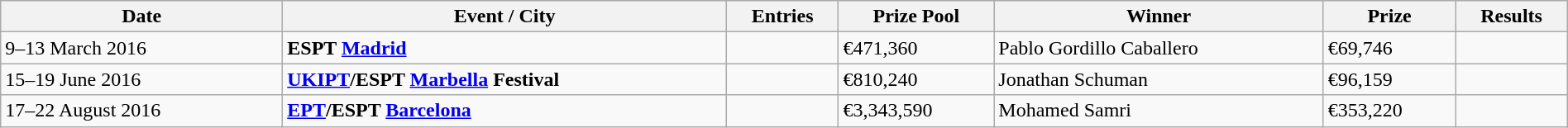<table class="wikitable" width="100%">
<tr>
<th width="18%">Date</th>
<th !width="16%">Event / City</th>
<th !width="10%">Entries</th>
<th !width="12%">Prize Pool</th>
<th !width="23%">Winner</th>
<th !width="12%">Prize</th>
<th !width="9%">Results</th>
</tr>
<tr>
<td>9–13 March 2016</td>
<td> <strong>ESPT <a href='#'>Madrid</a></strong></td>
<td></td>
<td>€471,360</td>
<td> Pablo Gordillo Caballero</td>
<td>€69,746</td>
<td></td>
</tr>
<tr>
<td>15–19 June 2016</td>
<td> <strong><a href='#'>UKIPT</a>/ESPT <a href='#'>Marbella</a> Festival</strong></td>
<td></td>
<td>€810,240</td>
<td> Jonathan Schuman</td>
<td>€96,159</td>
<td></td>
</tr>
<tr>
<td>17–22 August 2016</td>
<td> <strong><a href='#'>EPT</a>/ESPT <a href='#'>Barcelona</a></strong></td>
<td></td>
<td>€3,343,590</td>
<td> Mohamed Samri</td>
<td>€353,220</td>
<td></td>
</tr>
</table>
